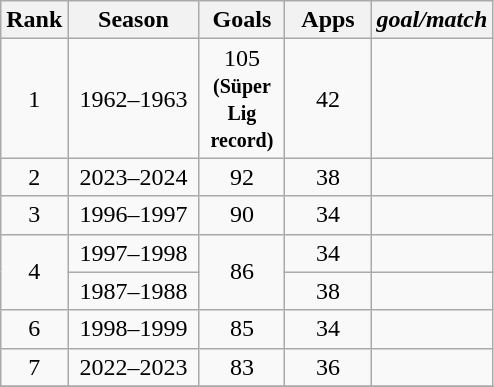<table class="wikitable sortable">
<tr>
<th>Rank</th>
<th width=80>Season</th>
<th width=50>Goals</th>
<th width=50>Apps</th>
<th width=50><em>goal/match</em></th>
</tr>
<tr align=center>
<td>1</td>
<td>1962–1963</td>
<td>105 <strong><small>(Süper Lig record)</small></strong></td>
<td>42</td>
<td></td>
</tr>
<tr align=center>
<td>2</td>
<td>2023–2024</td>
<td>92</td>
<td>38</td>
<td></td>
</tr>
<tr align=center>
<td>3</td>
<td>1996–1997</td>
<td>90</td>
<td>34</td>
<td></td>
</tr>
<tr align=center>
<td rowspan=2>4</td>
<td>1997–1998</td>
<td rowspan=2>86</td>
<td>34</td>
<td></td>
</tr>
<tr align=center>
<td>1987–1988</td>
<td>38</td>
<td></td>
</tr>
<tr align=center>
<td>6</td>
<td>1998–1999</td>
<td>85</td>
<td>34</td>
<td></td>
</tr>
<tr align=center>
<td>7</td>
<td>2022–2023</td>
<td>83</td>
<td>36</td>
<td></td>
</tr>
<tr align=center>
</tr>
</table>
